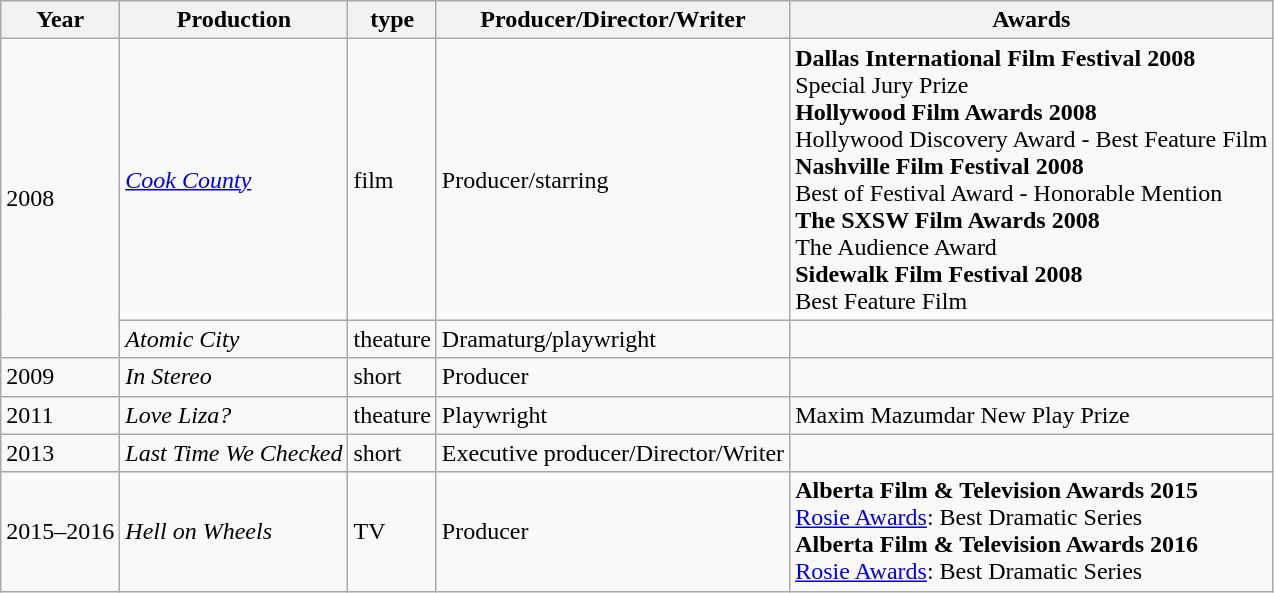<table class="wikitable sortable">
<tr>
<th>Year</th>
<th><strong>Production</strong></th>
<th>type</th>
<th>Producer/<strong>Director/Writer</strong></th>
<th>Awards</th>
</tr>
<tr>
<td rowspan="2">2008</td>
<td><em><a href='#'>Cook County</a></em></td>
<td>film</td>
<td>Producer/starring</td>
<td><strong>Dallas International Film Festival 2008</strong><br>Special Jury Prize<br><strong>Hollywood Film Awards 2008</strong><br>Hollywood Discovery Award - Best Feature Film<br><strong>Nashville Film Festival 2008</strong><br>Best of Festival Award - Honorable Mention<br><strong>The SXSW Film Awards 2008</strong><br>The Audience Award<br><strong>Sidewalk Film Festival 2008</strong><br>Best Feature Film</td>
</tr>
<tr>
<td><em>Atomic City</em></td>
<td>theature</td>
<td>Dramaturg/playwright</td>
<td></td>
</tr>
<tr>
<td>2009</td>
<td><em>In Stereo</em></td>
<td>short</td>
<td>Producer</td>
<td></td>
</tr>
<tr>
<td>2011</td>
<td><em>Love Liza?</em></td>
<td>theature</td>
<td>Playwright</td>
<td>Maxim Mazumdar New Play Prize</td>
</tr>
<tr>
<td>2013</td>
<td><em>Last Time We Checked</em></td>
<td>short</td>
<td>Executive producer/Director/Writer</td>
<td></td>
</tr>
<tr>
<td>2015–2016</td>
<td><em>Hell on Wheels</em></td>
<td>TV</td>
<td>Producer</td>
<td><strong>Alberta Film & Television Awards 2015</strong><br><a href='#'>Rosie Awards</a>: Best Dramatic Series<br><strong>Alberta Film & Television Awards 2016</strong><br><a href='#'>Rosie Awards</a>: Best Dramatic Series</td>
</tr>
</table>
